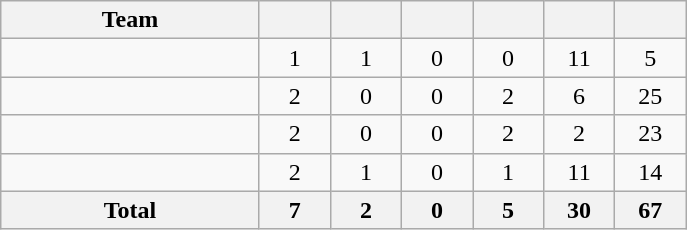<table class="wikitable" style="text-align:center">
<tr>
<th width=165>Team</th>
<th width=40></th>
<th width=40></th>
<th width=40></th>
<th width=40></th>
<th width=40></th>
<th width=40></th>
</tr>
<tr>
<td style="text-align:left"></td>
<td>1</td>
<td>1</td>
<td>0</td>
<td>0</td>
<td>11</td>
<td>5</td>
</tr>
<tr>
<td style="text-align:left"></td>
<td>2</td>
<td>0</td>
<td>0</td>
<td>2</td>
<td>6</td>
<td>25</td>
</tr>
<tr>
<td style="text-align:left"></td>
<td>2</td>
<td>0</td>
<td>0</td>
<td>2</td>
<td>2</td>
<td>23</td>
</tr>
<tr>
<td style="text-align:left"></td>
<td>2</td>
<td>1</td>
<td>0</td>
<td>1</td>
<td>11</td>
<td>14</td>
</tr>
<tr>
<th>Total</th>
<th>7</th>
<th>2</th>
<th>0</th>
<th>5</th>
<th>30</th>
<th>67</th>
</tr>
</table>
